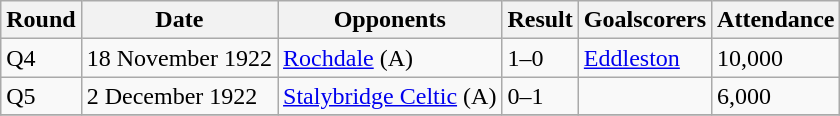<table class="wikitable">
<tr>
<th>Round</th>
<th>Date</th>
<th>Opponents</th>
<th>Result</th>
<th>Goalscorers</th>
<th>Attendance</th>
</tr>
<tr>
<td>Q4</td>
<td>18 November 1922</td>
<td><a href='#'>Rochdale</a> (A)</td>
<td>1–0</td>
<td><a href='#'>Eddleston</a></td>
<td>10,000</td>
</tr>
<tr>
<td>Q5</td>
<td>2 December 1922</td>
<td><a href='#'>Stalybridge Celtic</a> (A)</td>
<td>0–1</td>
<td></td>
<td>6,000</td>
</tr>
<tr>
</tr>
</table>
